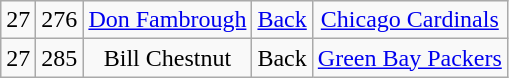<table class="wikitable" style="text-align:center">
<tr>
<td>27</td>
<td>276</td>
<td><a href='#'>Don Fambrough</a></td>
<td><a href='#'>Back</a></td>
<td><a href='#'>Chicago Cardinals</a></td>
</tr>
<tr>
<td>27</td>
<td>285</td>
<td>Bill Chestnut</td>
<td>Back</td>
<td><a href='#'>Green Bay Packers</a></td>
</tr>
</table>
